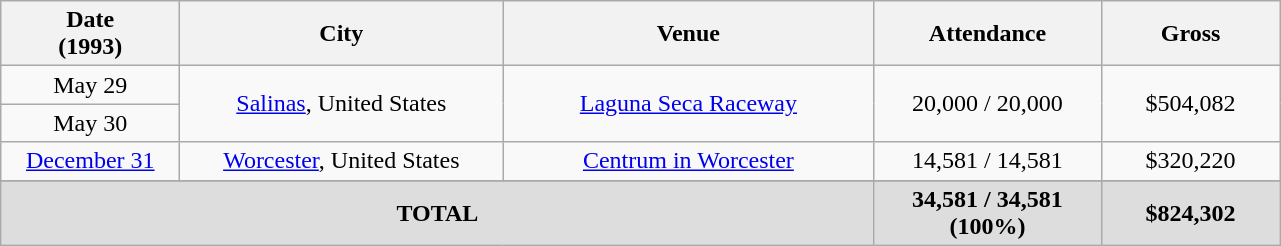<table class="wikitable plainrowheaders" style="text-align:center;">
<tr>
<th scope="col" style="width:7em;">Date<br>(1993)</th>
<th scope="col" style="width:13em;">City</th>
<th scope="col" style="width:15em;">Venue</th>
<th scope="col" style="width:9em;">Attendance</th>
<th scope="col" style="width:7em;">Gross</th>
</tr>
<tr>
<td>May 29</td>
<td rowspan="2"><a href='#'>Salinas</a>, United States</td>
<td rowspan="2"><a href='#'>Laguna Seca Raceway</a></td>
<td rowspan="2">20,000 / 20,000</td>
<td rowspan="2">$504,082</td>
</tr>
<tr>
<td>May 30</td>
</tr>
<tr>
<td><a href='#'>December 31</a></td>
<td><a href='#'>Worcester</a>, United States</td>
<td><a href='#'>Centrum in Worcester</a></td>
<td>14,581 / 14,581</td>
<td>$320,220</td>
</tr>
<tr>
</tr>
<tr style="background:#ddd;">
<td colspan="3"><strong>TOTAL</strong></td>
<td><strong>34,581 / 34,581 (100%)</strong></td>
<td><strong>$824,302</strong></td>
</tr>
</table>
